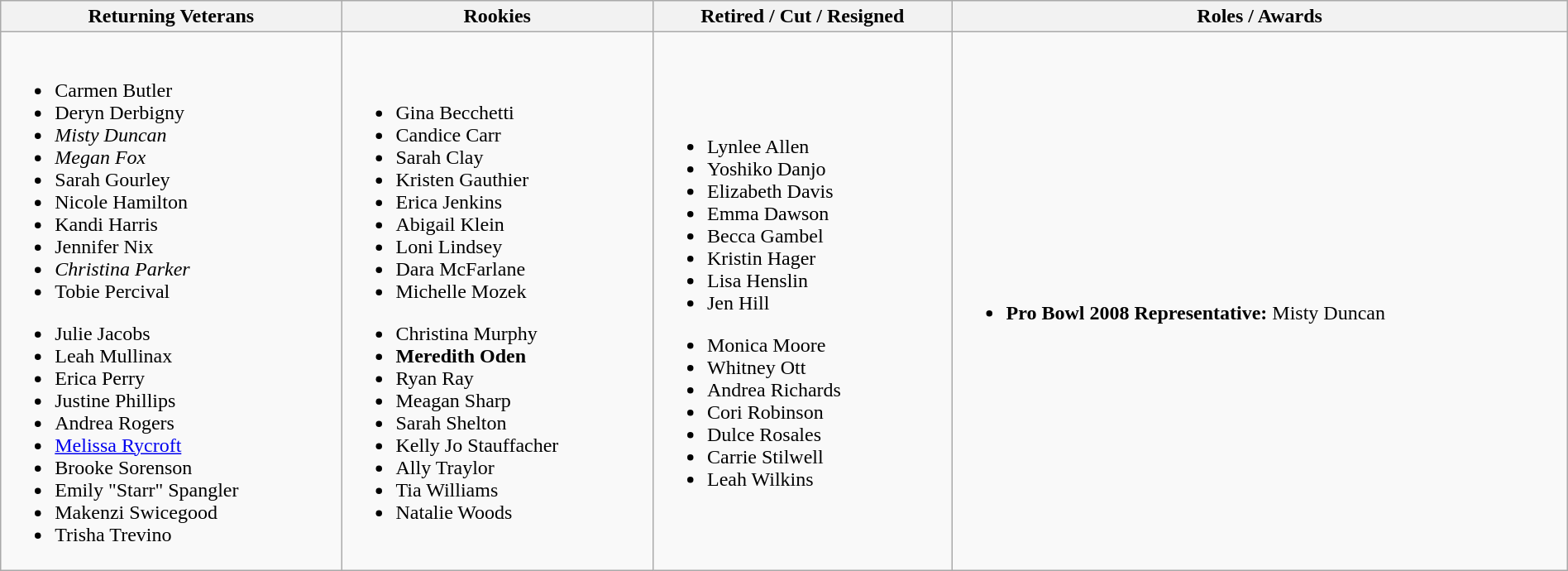<table class="wikitable" style="width:100%;">
<tr>
<th>Returning Veterans</th>
<th>Rookies</th>
<th>Retired / Cut / Resigned</th>
<th>Roles / Awards</th>
</tr>
<tr>
<td><br><ul><li>Carmen Butler</li><li>Deryn Derbigny</li><li><em>Misty Duncan</em></li><li><em>Megan Fox</em></li><li>Sarah Gourley</li><li>Nicole Hamilton</li><li>Kandi Harris</li><li>Jennifer Nix</li><li><em>Christina Parker</em></li><li>Tobie Percival</li></ul><ul><li>Julie Jacobs</li><li>Leah Mullinax</li><li>Erica Perry</li><li>Justine Phillips</li><li>Andrea Rogers</li><li><a href='#'>Melissa Rycroft</a></li><li>Brooke Sorenson</li><li>Emily "Starr" Spangler</li><li>Makenzi Swicegood</li><li>Trisha Trevino</li></ul></td>
<td><br><ul><li>Gina Becchetti</li><li>Candice Carr</li><li>Sarah Clay</li><li>Kristen Gauthier</li><li>Erica Jenkins</li><li>Abigail Klein</li><li>Loni Lindsey</li><li>Dara McFarlane</li><li>Michelle Mozek</li></ul><ul><li>Christina Murphy</li><li><strong>Meredith Oden</strong></li><li>Ryan Ray</li><li>Meagan Sharp</li><li>Sarah Shelton</li><li>Kelly Jo Stauffacher</li><li>Ally Traylor</li><li>Tia Williams</li><li>Natalie Woods</li></ul></td>
<td><br><ul><li>Lynlee Allen </li><li>Yoshiko Danjo </li><li>Elizabeth Davis </li><li>Emma Dawson </li><li>Becca Gambel </li><li>Kristin Hager </li><li>Lisa Henslin </li><li>Jen Hill </li></ul><ul><li>Monica Moore </li><li>Whitney Ott </li><li>Andrea Richards </li><li>Cori Robinson </li><li>Dulce Rosales </li><li>Carrie Stilwell </li><li>Leah Wilkins </li></ul></td>
<td><br><ul><li><strong>Pro Bowl 2008 Representative:</strong> Misty Duncan</li></ul></td>
</tr>
</table>
